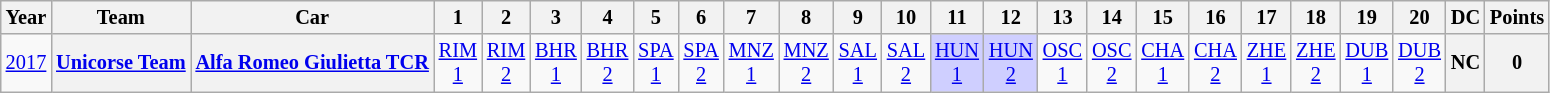<table class="wikitable" style="text-align:center; font-size:85%">
<tr>
<th>Year</th>
<th>Team</th>
<th>Car</th>
<th>1</th>
<th>2</th>
<th>3</th>
<th>4</th>
<th>5</th>
<th>6</th>
<th>7</th>
<th>8</th>
<th>9</th>
<th>10</th>
<th>11</th>
<th>12</th>
<th>13</th>
<th>14</th>
<th>15</th>
<th>16</th>
<th>17</th>
<th>18</th>
<th>19</th>
<th>20</th>
<th>DC</th>
<th>Points</th>
</tr>
<tr>
<td><a href='#'>2017</a></td>
<th><a href='#'>Unicorse Team</a></th>
<th><a href='#'>Alfa Romeo Giulietta TCR</a></th>
<td><a href='#'>RIM<br>1</a></td>
<td><a href='#'>RIM<br>2</a></td>
<td><a href='#'>BHR<br>1</a></td>
<td><a href='#'>BHR<br>2</a></td>
<td><a href='#'>SPA<br>1</a></td>
<td><a href='#'>SPA<br>2</a></td>
<td><a href='#'>MNZ<br>1</a></td>
<td><a href='#'>MNZ<br>2</a></td>
<td><a href='#'>SAL<br>1</a></td>
<td><a href='#'>SAL<br>2</a></td>
<td style="background:#CFCFFF;"><a href='#'>HUN<br>1</a><br></td>
<td style="background:#CFCFFF;"><a href='#'>HUN<br>2</a><br></td>
<td><a href='#'>OSC<br>1</a></td>
<td><a href='#'>OSC<br>2</a></td>
<td><a href='#'>CHA<br>1</a></td>
<td><a href='#'>CHA<br>2</a></td>
<td><a href='#'>ZHE<br>1</a></td>
<td><a href='#'>ZHE<br>2</a></td>
<td><a href='#'>DUB<br>1</a></td>
<td><a href='#'>DUB<br>2</a></td>
<th>NC</th>
<th>0</th>
</tr>
</table>
